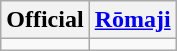<table class="wikitable" rules="cols">
<tr>
<th>Official</th>
<th><a href='#'>Rōmaji</a></th>
</tr>
<tr>
<td></td>
<td></td>
</tr>
</table>
